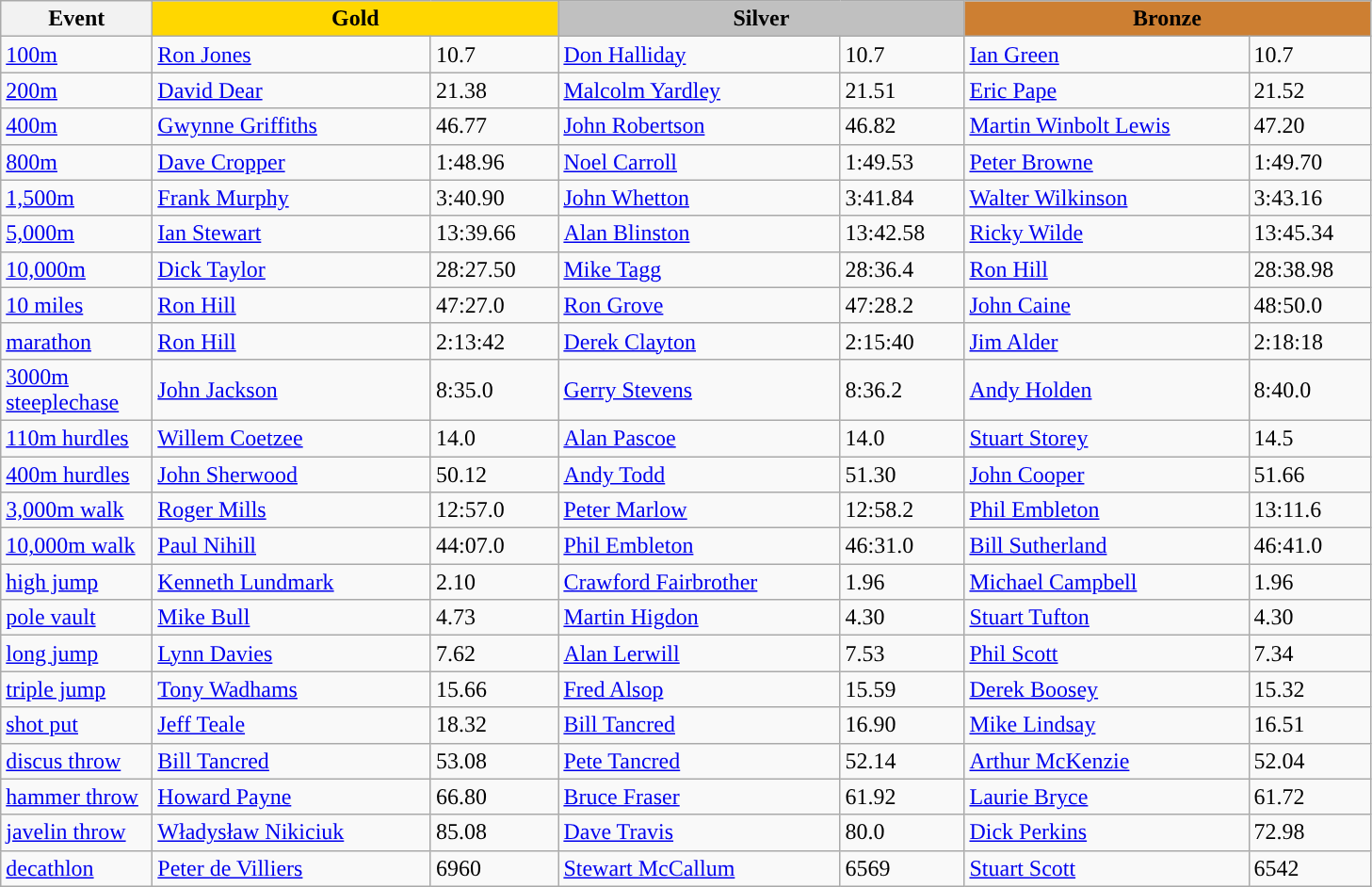<table class="wikitable" style="text-align:left">
<tr>
<th width=100>Event</th>
<th colspan="2" width="280" style="background:gold;">Gold</th>
<th colspan="2" width="280" style="background:silver;">Silver</th>
<th colspan="2" width="280" style="background:#CD7F32;">Bronze</th>
</tr>
<tr>
<td><a href='#'>100m</a></td>
<td> <a href='#'>Ron Jones</a></td>
<td>10.7</td>
<td> <a href='#'>Don Halliday</a></td>
<td>10.7</td>
<td><a href='#'>Ian Green</a></td>
<td>10.7</td>
</tr>
<tr>
<td><a href='#'>200m</a></td>
<td><a href='#'>David Dear</a></td>
<td>21.38</td>
<td><a href='#'>Malcolm Yardley</a></td>
<td>21.51</td>
<td><a href='#'>Eric Pape</a></td>
<td>21.52</td>
</tr>
<tr>
<td><a href='#'>400m</a></td>
<td><a href='#'>Gwynne Griffiths</a></td>
<td>46.77</td>
<td><a href='#'>John Robertson</a></td>
<td>46.82</td>
<td><a href='#'>Martin Winbolt Lewis</a></td>
<td>47.20</td>
</tr>
<tr>
<td><a href='#'>800m</a></td>
<td><a href='#'>Dave Cropper</a></td>
<td>1:48.96</td>
<td> <a href='#'>Noel Carroll</a></td>
<td>1:49.53</td>
<td><a href='#'>Peter Browne</a></td>
<td>1:49.70</td>
</tr>
<tr>
<td><a href='#'>1,500m</a></td>
<td> <a href='#'>Frank Murphy</a></td>
<td>3:40.90</td>
<td><a href='#'>John Whetton</a></td>
<td>3:41.84</td>
<td><a href='#'>Walter Wilkinson</a></td>
<td>3:43.16</td>
</tr>
<tr>
<td><a href='#'>5,000m</a></td>
<td><a href='#'>Ian Stewart</a></td>
<td>13:39.66</td>
<td><a href='#'>Alan Blinston</a></td>
<td>13:42.58</td>
<td><a href='#'>Ricky Wilde</a></td>
<td>13:45.34</td>
</tr>
<tr>
<td><a href='#'>10,000m</a></td>
<td><a href='#'>Dick Taylor</a></td>
<td>28:27.50</td>
<td><a href='#'>Mike Tagg</a></td>
<td>28:36.4</td>
<td><a href='#'>Ron Hill</a></td>
<td>28:38.98</td>
</tr>
<tr>
<td><a href='#'>10 miles</a></td>
<td><a href='#'>Ron Hill</a></td>
<td>47:27.0</td>
<td><a href='#'>Ron Grove</a></td>
<td>47:28.2</td>
<td><a href='#'>John Caine</a></td>
<td>48:50.0</td>
</tr>
<tr>
<td><a href='#'>marathon</a></td>
<td><a href='#'>Ron Hill</a></td>
<td>2:13:42</td>
<td> <a href='#'>Derek Clayton</a></td>
<td>2:15:40</td>
<td> <a href='#'>Jim Alder</a></td>
<td>2:18:18</td>
</tr>
<tr>
<td><a href='#'>3000m steeplechase</a></td>
<td><a href='#'>John Jackson</a></td>
<td>8:35.0</td>
<td><a href='#'>Gerry Stevens</a></td>
<td>8:36.2</td>
<td><a href='#'>Andy Holden</a></td>
<td>8:40.0</td>
</tr>
<tr>
<td><a href='#'>110m hurdles</a></td>
<td> <a href='#'>Willem Coetzee</a></td>
<td>14.0</td>
<td><a href='#'>Alan Pascoe</a></td>
<td>14.0</td>
<td><a href='#'>Stuart Storey</a></td>
<td>14.5</td>
</tr>
<tr>
<td><a href='#'>400m hurdles</a></td>
<td><a href='#'>John Sherwood</a></td>
<td>50.12</td>
<td><a href='#'>Andy Todd</a></td>
<td>51.30</td>
<td><a href='#'>John Cooper</a></td>
<td>51.66</td>
</tr>
<tr>
<td><a href='#'>3,000m walk</a></td>
<td><a href='#'>Roger Mills</a></td>
<td>12:57.0</td>
<td><a href='#'>Peter Marlow</a></td>
<td>12:58.2</td>
<td><a href='#'>Phil Embleton</a></td>
<td>13:11.6</td>
</tr>
<tr>
<td><a href='#'>10,000m walk</a></td>
<td><a href='#'>Paul Nihill</a></td>
<td>44:07.0</td>
<td><a href='#'>Phil Embleton</a></td>
<td>46:31.0</td>
<td> <a href='#'>Bill Sutherland</a></td>
<td>46:41.0</td>
</tr>
<tr>
<td><a href='#'>high jump</a></td>
<td> <a href='#'>Kenneth Lundmark</a></td>
<td>2.10</td>
<td> <a href='#'>Crawford Fairbrother</a></td>
<td>1.96</td>
<td><a href='#'>Michael Campbell</a></td>
<td>1.96</td>
</tr>
<tr>
<td><a href='#'>pole vault</a></td>
<td><a href='#'>Mike Bull</a></td>
<td>4.73</td>
<td><a href='#'>Martin Higdon</a></td>
<td>4.30</td>
<td><a href='#'>Stuart Tufton</a></td>
<td>4.30</td>
</tr>
<tr>
<td><a href='#'>long jump</a></td>
<td> <a href='#'>Lynn Davies</a></td>
<td>7.62</td>
<td><a href='#'>Alan Lerwill</a></td>
<td>7.53</td>
<td><a href='#'>Phil Scott</a></td>
<td>7.34</td>
</tr>
<tr>
<td><a href='#'>triple jump</a></td>
<td><a href='#'>Tony Wadhams</a></td>
<td>15.66</td>
<td><a href='#'>Fred Alsop</a></td>
<td>15.59</td>
<td><a href='#'>Derek Boosey</a></td>
<td>15.32</td>
</tr>
<tr>
<td><a href='#'>shot put</a></td>
<td><a href='#'>Jeff Teale</a></td>
<td>18.32</td>
<td><a href='#'>Bill Tancred</a></td>
<td>16.90</td>
<td> <a href='#'>Mike Lindsay</a></td>
<td>16.51</td>
</tr>
<tr>
<td><a href='#'>discus throw</a></td>
<td><a href='#'>Bill Tancred</a></td>
<td>53.08</td>
<td><a href='#'>Pete Tancred</a></td>
<td>52.14</td>
<td><a href='#'>Arthur McKenzie</a></td>
<td>52.04</td>
</tr>
<tr>
<td><a href='#'>hammer throw</a></td>
<td><a href='#'>Howard Payne</a></td>
<td>66.80</td>
<td><a href='#'>Bruce Fraser</a></td>
<td>61.92</td>
<td> <a href='#'>Laurie Bryce</a></td>
<td>61.72</td>
</tr>
<tr>
<td><a href='#'>javelin throw</a></td>
<td> <a href='#'>Władysław Nikiciuk</a></td>
<td>85.08</td>
<td><a href='#'>Dave Travis</a></td>
<td>80.0</td>
<td><a href='#'>Dick Perkins</a></td>
<td>72.98</td>
</tr>
<tr>
<td><a href='#'>decathlon</a></td>
<td> <a href='#'>Peter de Villiers</a></td>
<td>6960</td>
<td> <a href='#'>Stewart McCallum</a></td>
<td>6569</td>
<td><a href='#'>Stuart Scott</a></td>
<td>6542</td>
</tr>
</table>
